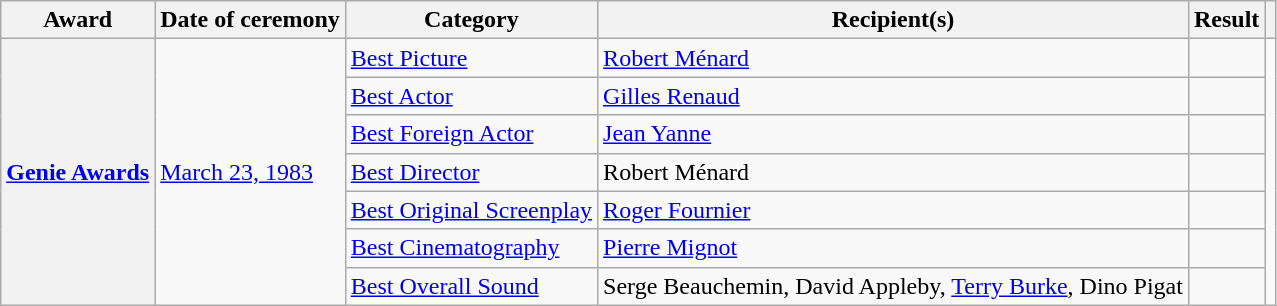<table class="wikitable plainrowheaders sortable">
<tr>
<th scope="col">Award</th>
<th scope="col">Date of ceremony</th>
<th scope="col">Category</th>
<th scope="col">Recipient(s)</th>
<th scope="col">Result</th>
<th scope="col" class="unsortable"></th>
</tr>
<tr>
<th scope="row" rowspan=7><a href='#'>Genie Awards</a></th>
<td rowspan=7><a href='#'>March 23, 1983</a></td>
<td><a href='#'>Best Picture</a></td>
<td><a href='#'>Robert Ménard</a></td>
<td></td>
<td rowspan=7></td>
</tr>
<tr>
<td><a href='#'>Best Actor</a></td>
<td><a href='#'>Gilles Renaud</a></td>
<td></td>
</tr>
<tr>
<td><a href='#'>Best Foreign Actor</a></td>
<td><a href='#'>Jean Yanne</a></td>
<td></td>
</tr>
<tr>
<td><a href='#'>Best Director</a></td>
<td>Robert Ménard</td>
<td></td>
</tr>
<tr>
<td><a href='#'>Best Original Screenplay</a></td>
<td><a href='#'>Roger Fournier</a></td>
<td></td>
</tr>
<tr>
<td><a href='#'>Best Cinematography</a></td>
<td><a href='#'>Pierre Mignot</a></td>
<td></td>
</tr>
<tr>
<td><a href='#'>Best Overall Sound</a></td>
<td>Serge Beauchemin, David Appleby, <a href='#'>Terry Burke</a>, Dino Pigat</td>
<td></td>
</tr>
</table>
